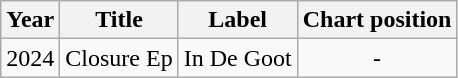<table class="wikitable">
<tr>
<th>Year</th>
<th>Title</th>
<th>Label</th>
<th>Chart position</th>
</tr>
<tr>
<td>2024</td>
<td>Closure Ep</td>
<td>In De Goot</td>
<td align="center">-</td>
</tr>
</table>
